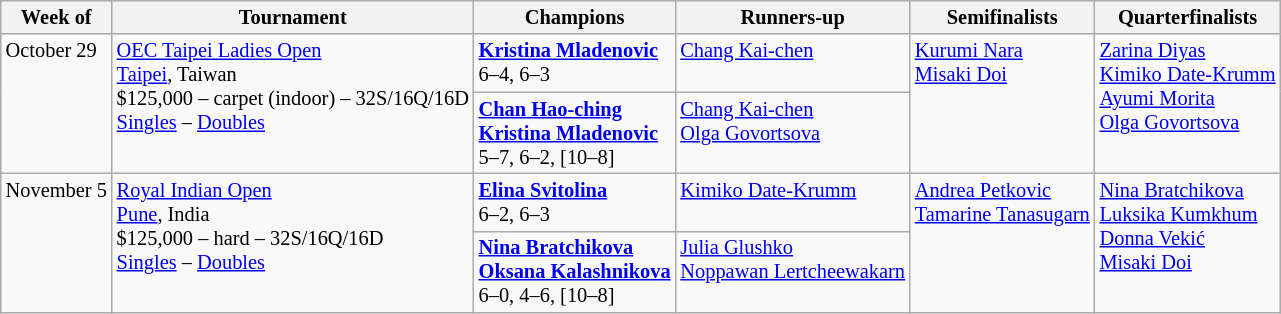<table class="wikitable" style="font-size:85%;">
<tr>
<th>Week of</th>
<th>Tournament</th>
<th>Champions</th>
<th>Runners-up</th>
<th>Semifinalists</th>
<th>Quarterfinalists</th>
</tr>
<tr valign=top>
<td rowspan=2>October 29</td>
<td rowspan=2><a href='#'>OEC Taipei Ladies Open</a><br><a href='#'>Taipei</a>, Taiwan <br>$125,000 – carpet (indoor) – 32S/16Q/16D <br><a href='#'>Singles</a> – <a href='#'>Doubles</a></td>
<td> <strong><a href='#'>Kristina Mladenovic</a></strong><br>6–4, 6–3</td>
<td> <a href='#'>Chang Kai-chen</a></td>
<td rowspan=2> <a href='#'>Kurumi Nara</a> <br>  <a href='#'>Misaki Doi</a></td>
<td rowspan=2> <a href='#'>Zarina Diyas</a> <br>  <a href='#'>Kimiko Date-Krumm</a> <br>  <a href='#'>Ayumi Morita</a> <br>  <a href='#'>Olga Govortsova</a></td>
</tr>
<tr valign=top>
<td> <strong><a href='#'>Chan Hao-ching</a></strong><br> <strong><a href='#'>Kristina Mladenovic</a></strong><br>5–7, 6–2, [10–8]</td>
<td> <a href='#'>Chang Kai-chen</a><br> <a href='#'>Olga Govortsova</a></td>
</tr>
<tr valign=top>
<td rowspan=2>November 5</td>
<td rowspan=2><a href='#'>Royal Indian Open</a>  <br><a href='#'>Pune</a>, India <br>$125,000 – hard – 32S/16Q/16D <br><a href='#'>Singles</a> – <a href='#'>Doubles</a></td>
<td> <strong><a href='#'>Elina Svitolina</a></strong><br>6–2, 6–3</td>
<td> <a href='#'>Kimiko Date-Krumm</a></td>
<td rowspan=2> <a href='#'>Andrea Petkovic</a> <br>  <a href='#'>Tamarine Tanasugarn</a></td>
<td rowspan=2> <a href='#'>Nina Bratchikova</a> <br> <a href='#'>Luksika Kumkhum</a> <br>  <a href='#'>Donna Vekić</a> <br>  <a href='#'>Misaki Doi</a></td>
</tr>
<tr valign=top>
<td> <strong><a href='#'>Nina Bratchikova</a></strong><br> <strong><a href='#'>Oksana Kalashnikova</a></strong> <br> 6–0, 4–6, [10–8]</td>
<td> <a href='#'>Julia Glushko</a><br> <a href='#'>Noppawan Lertcheewakarn</a></td>
</tr>
</table>
